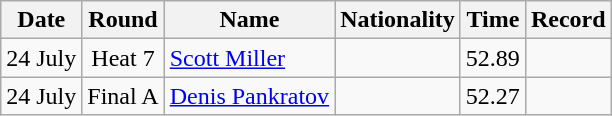<table class="wikitable" style="text-align:center">
<tr>
<th>Date</th>
<th>Round</th>
<th>Name</th>
<th>Nationality</th>
<th>Time</th>
<th>Record</th>
</tr>
<tr>
<td>24 July</td>
<td>Heat 7</td>
<td align="left"><a href='#'>Scott Miller</a></td>
<td align="left"></td>
<td>52.89</td>
<td></td>
</tr>
<tr>
<td>24 July</td>
<td>Final A</td>
<td align="left"><a href='#'>Denis Pankratov</a></td>
<td align="left"></td>
<td>52.27</td>
<td></td>
</tr>
</table>
